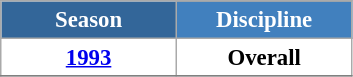<table class="wikitable" style="font-size:95%; text-align:center; border:grey solid 1px; border-collapse:collapse; background:#ffffff;">
<tr style="background-color:#369; color:white;">
<td rowspan="2" colspan="1" style="width:110px"><strong>Season</strong></td>
</tr>
<tr style="background-color:#4180be; color:white;">
<td style="width:110px"><strong>Discipline</strong></td>
</tr>
<tr>
<td><strong><a href='#'>1993</a></strong></td>
<td><strong>Overall</strong></td>
</tr>
<tr>
</tr>
</table>
